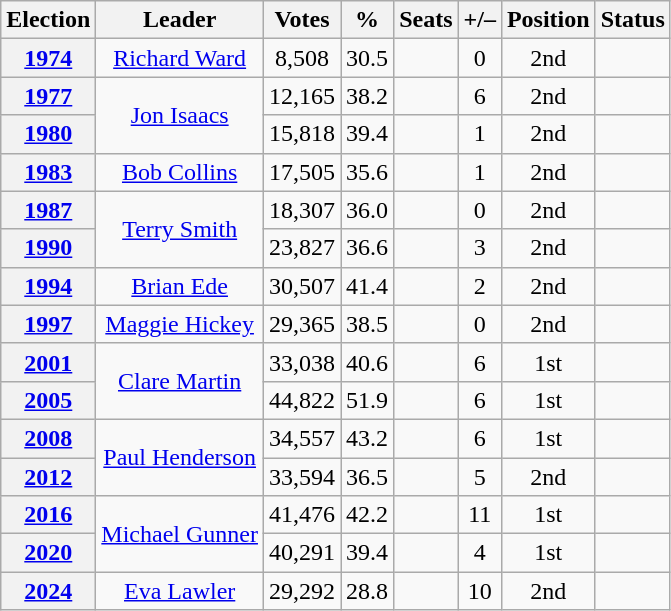<table class=wikitable style="text-align: center;">
<tr>
<th>Election</th>
<th>Leader</th>
<th>Votes</th>
<th>%</th>
<th>Seats</th>
<th>+/–</th>
<th>Position</th>
<th>Status</th>
</tr>
<tr>
<th><a href='#'>1974</a></th>
<td><a href='#'>Richard Ward</a></td>
<td>8,508</td>
<td>30.5</td>
<td></td>
<td> 0</td>
<td> 2nd</td>
<td></td>
</tr>
<tr>
<th><a href='#'>1977</a></th>
<td rowspan=2><a href='#'>Jon Isaacs</a></td>
<td>12,165</td>
<td>38.2</td>
<td></td>
<td> 6</td>
<td> 2nd</td>
<td></td>
</tr>
<tr>
<th><a href='#'>1980</a></th>
<td>15,818</td>
<td>39.4</td>
<td></td>
<td> 1</td>
<td> 2nd</td>
<td></td>
</tr>
<tr>
<th><a href='#'>1983</a></th>
<td><a href='#'>Bob Collins</a></td>
<td>17,505</td>
<td>35.6</td>
<td></td>
<td> 1</td>
<td> 2nd</td>
<td></td>
</tr>
<tr>
<th><a href='#'>1987</a></th>
<td rowspan=2><a href='#'>Terry Smith</a></td>
<td>18,307</td>
<td>36.0</td>
<td></td>
<td> 0</td>
<td> 2nd</td>
<td></td>
</tr>
<tr>
<th><a href='#'>1990</a></th>
<td>23,827</td>
<td>36.6</td>
<td></td>
<td> 3</td>
<td> 2nd</td>
<td></td>
</tr>
<tr>
<th><a href='#'>1994</a></th>
<td><a href='#'>Brian Ede</a></td>
<td>30,507</td>
<td>41.4</td>
<td></td>
<td> 2</td>
<td> 2nd</td>
<td></td>
</tr>
<tr>
<th><a href='#'>1997</a></th>
<td><a href='#'>Maggie Hickey</a></td>
<td>29,365</td>
<td>38.5</td>
<td></td>
<td> 0</td>
<td> 2nd</td>
<td></td>
</tr>
<tr>
<th><a href='#'>2001</a></th>
<td rowspan=2><a href='#'>Clare Martin</a></td>
<td>33,038</td>
<td>40.6</td>
<td></td>
<td> 6</td>
<td> 1st</td>
<td></td>
</tr>
<tr>
<th><a href='#'>2005</a></th>
<td>44,822</td>
<td>51.9</td>
<td></td>
<td> 6</td>
<td> 1st</td>
<td></td>
</tr>
<tr>
<th><a href='#'>2008</a></th>
<td rowspan=2><a href='#'>Paul Henderson</a></td>
<td>34,557</td>
<td>43.2</td>
<td></td>
<td> 6</td>
<td> 1st</td>
<td></td>
</tr>
<tr>
<th><a href='#'>2012</a></th>
<td>33,594</td>
<td>36.5</td>
<td></td>
<td> 5</td>
<td> 2nd</td>
<td></td>
</tr>
<tr>
<th><a href='#'>2016</a></th>
<td rowspan=2><a href='#'>Michael Gunner</a></td>
<td>41,476</td>
<td>42.2</td>
<td></td>
<td> 11</td>
<td> 1st</td>
<td></td>
</tr>
<tr>
<th><a href='#'>2020</a></th>
<td>40,291</td>
<td>39.4</td>
<td></td>
<td> 4</td>
<td> 1st</td>
<td></td>
</tr>
<tr>
<th><a href='#'>2024</a></th>
<td><a href='#'>Eva Lawler</a></td>
<td>29,292</td>
<td>28.8</td>
<td></td>
<td> 10</td>
<td> 2nd</td>
<td></td>
</tr>
</table>
